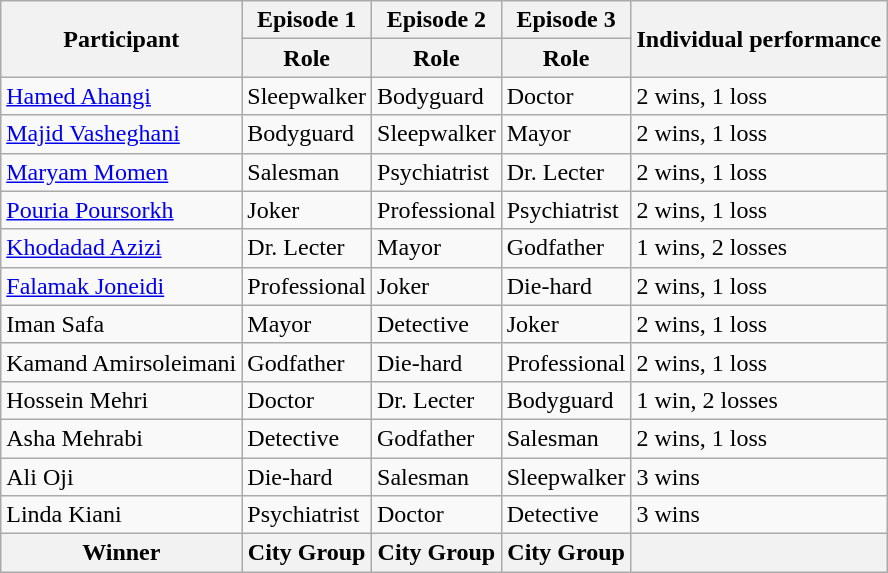<table class="wikitable">
<tr>
<th rowspan="2">Participant</th>
<th>Episode 1</th>
<th>Episode 2</th>
<th>Episode 3</th>
<th rowspan="2">Individual performance</th>
</tr>
<tr>
<th>Role</th>
<th>Role</th>
<th>Role</th>
</tr>
<tr>
<td><a href='#'>Hamed Ahangi</a></td>
<td>Sleepwalker</td>
<td>Bodyguard</td>
<td>Doctor</td>
<td>2 wins, 1 loss</td>
</tr>
<tr>
<td><a href='#'>Majid Vasheghani</a></td>
<td>Bodyguard</td>
<td>Sleepwalker</td>
<td>Mayor</td>
<td>2 wins, 1 loss</td>
</tr>
<tr>
<td><a href='#'>Maryam Momen</a></td>
<td>Salesman</td>
<td>Psychiatrist</td>
<td>Dr. Lecter</td>
<td>2 wins, 1 loss</td>
</tr>
<tr>
<td><a href='#'>Pouria Poursorkh</a></td>
<td>Joker</td>
<td>Professional</td>
<td>Psychiatrist</td>
<td>2 wins, 1 loss</td>
</tr>
<tr>
<td><a href='#'>Khodadad Azizi</a></td>
<td>Dr. Lecter</td>
<td>Mayor</td>
<td>Godfather</td>
<td>1 wins, 2 losses</td>
</tr>
<tr>
<td><a href='#'>Falamak Joneidi</a></td>
<td>Professional</td>
<td>Joker</td>
<td>Die-hard</td>
<td>2 wins, 1 loss</td>
</tr>
<tr>
<td>Iman Safa</td>
<td>Mayor</td>
<td>Detective</td>
<td>Joker</td>
<td>2 wins, 1 loss</td>
</tr>
<tr>
<td>Kamand Amirsoleimani</td>
<td>Godfather</td>
<td>Die-hard</td>
<td>Professional</td>
<td>2 wins, 1 loss</td>
</tr>
<tr>
<td>Hossein Mehri</td>
<td>Doctor</td>
<td>Dr. Lecter</td>
<td>Bodyguard</td>
<td>1 win, 2 losses</td>
</tr>
<tr>
<td>Asha Mehrabi</td>
<td>Detective</td>
<td>Godfather</td>
<td>Salesman</td>
<td>2 wins, 1 loss</td>
</tr>
<tr>
<td>Ali Oji</td>
<td>Die-hard</td>
<td>Salesman</td>
<td>Sleepwalker</td>
<td>3 wins</td>
</tr>
<tr>
<td>Linda Kiani</td>
<td>Psychiatrist</td>
<td>Doctor</td>
<td>Detective</td>
<td>3 wins</td>
</tr>
<tr>
<th>Winner</th>
<th>City Group</th>
<th>City Group</th>
<th>City Group</th>
<th></th>
</tr>
</table>
